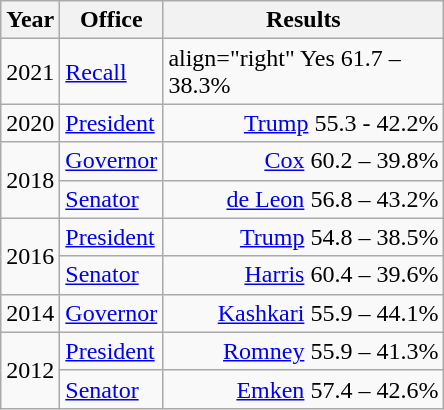<table class=wikitable>
<tr>
<th width="30">Year</th>
<th width="60">Office</th>
<th width="180">Results</th>
</tr>
<tr>
<td>2021</td>
<td><a href='#'>Recall</a></td>
<td>align="right"  Yes 61.7 – 38.3%</td>
</tr>
<tr>
<td rowspan="1">2020</td>
<td><a href='#'>President</a></td>
<td align="right" ><a href='#'>Trump</a> 55.3 - 42.2%</td>
</tr>
<tr>
<td rowspan="2">2018</td>
<td><a href='#'>Governor</a></td>
<td align="right" ><a href='#'>Cox</a> 60.2 – 39.8%</td>
</tr>
<tr>
<td><a href='#'>Senator</a></td>
<td align="right" ><a href='#'>de Leon</a> 56.8 – 43.2%</td>
</tr>
<tr>
<td rowspan="2">2016</td>
<td><a href='#'>President</a></td>
<td align="right" ><a href='#'>Trump</a> 54.8 – 38.5%</td>
</tr>
<tr>
<td><a href='#'>Senator</a></td>
<td align="right" ><a href='#'>Harris</a> 60.4 – 39.6%</td>
</tr>
<tr>
<td>2014</td>
<td><a href='#'>Governor</a></td>
<td align="right" ><a href='#'>Kashkari</a> 55.9 – 44.1%</td>
</tr>
<tr>
<td rowspan="2">2012</td>
<td><a href='#'>President</a></td>
<td align="right" ><a href='#'>Romney</a> 55.9 – 41.3%</td>
</tr>
<tr>
<td><a href='#'>Senator</a></td>
<td align="right" ><a href='#'>Emken</a> 57.4 – 42.6%</td>
</tr>
</table>
